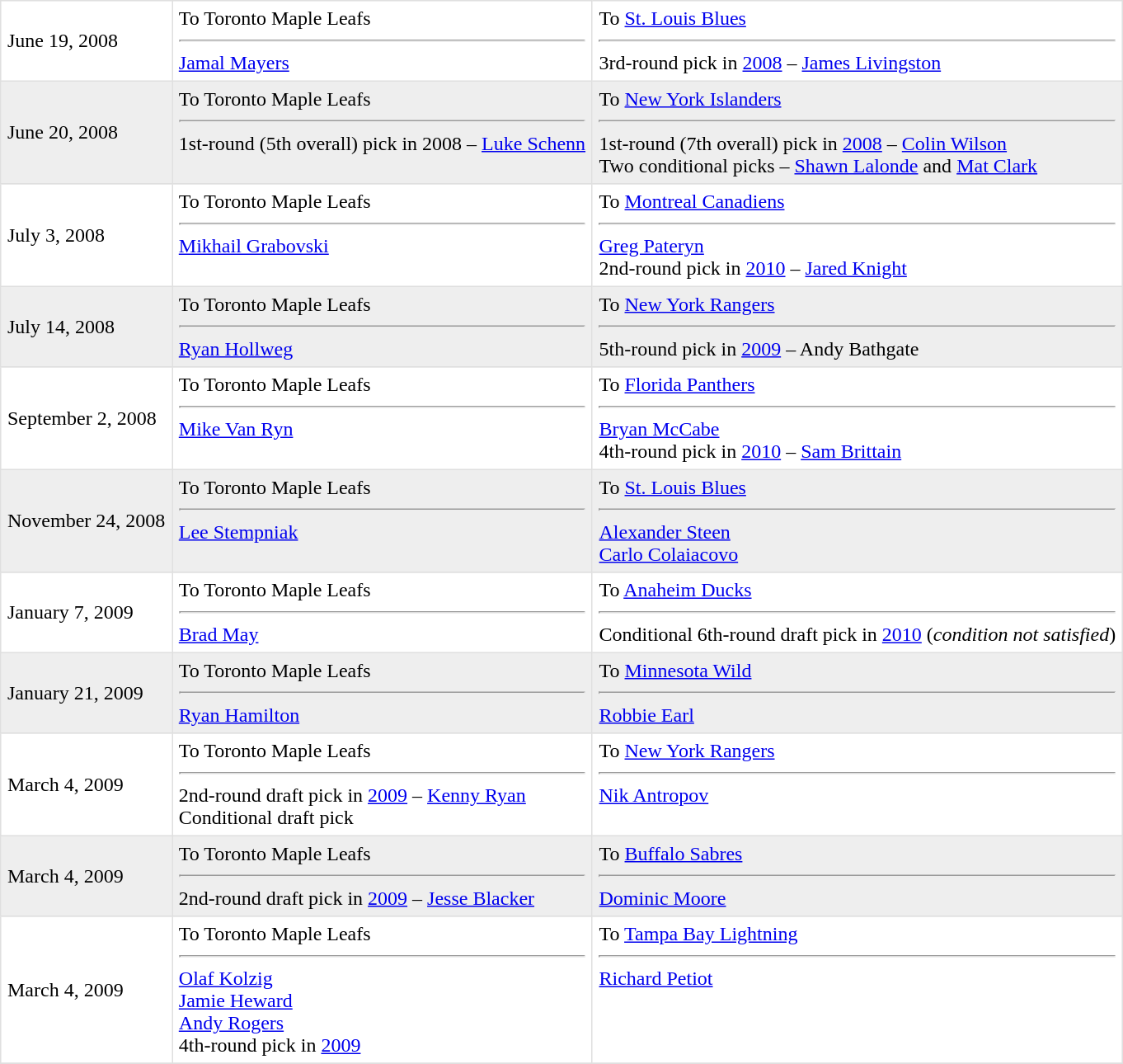<table border=1 style="border-collapse:collapse" bordercolor="#DFDFDF"  cellpadding="5">
<tr>
<td>June 19, 2008</td>
<td valign="top">To Toronto Maple Leafs <hr> <a href='#'>Jamal Mayers</a></td>
<td valign="top">To <a href='#'>St. Louis Blues</a> <hr>3rd-round pick in <a href='#'>2008</a> – <a href='#'>James Livingston</a></td>
</tr>
<tr bgcolor="#eeeeee">
<td>June 20, 2008</td>
<td valign="top">To Toronto Maple Leafs <hr>1st-round (5th overall) pick in 2008 – <a href='#'>Luke Schenn</a></td>
<td valign="top">To <a href='#'>New York Islanders</a> <hr>1st-round (7th overall) pick in <a href='#'>2008</a> – <a href='#'>Colin Wilson</a><br>Two conditional picks – <a href='#'>Shawn Lalonde</a> and <a href='#'>Mat Clark</a></td>
</tr>
<tr>
<td>July 3, 2008</td>
<td valign="top">To Toronto Maple Leafs <hr> <a href='#'>Mikhail Grabovski</a></td>
<td valign="top">To <a href='#'>Montreal Canadiens</a> <hr> <a href='#'>Greg Pateryn</a><br>2nd-round pick in <a href='#'>2010</a> – <a href='#'>Jared Knight</a></td>
</tr>
<tr bgcolor="#eeeeee">
<td>July 14, 2008</td>
<td valign="top">To Toronto Maple Leafs <hr> <a href='#'>Ryan Hollweg</a></td>
<td valign="top">To <a href='#'>New York Rangers</a> <hr>5th-round pick in <a href='#'>2009</a> – Andy Bathgate</td>
</tr>
<tr>
<td>September 2, 2008</td>
<td valign="top">To Toronto Maple Leafs <hr> <a href='#'>Mike Van Ryn</a></td>
<td valign="top">To <a href='#'>Florida Panthers</a> <hr> <a href='#'>Bryan McCabe</a> <br>4th-round pick in <a href='#'>2010</a> – <a href='#'>Sam Brittain</a></td>
</tr>
<tr bgcolor="#eeeeee">
<td>November 24, 2008</td>
<td valign="top">To Toronto Maple Leafs <hr> <a href='#'>Lee Stempniak</a></td>
<td valign="top">To <a href='#'>St. Louis Blues</a> <hr> <a href='#'>Alexander Steen</a> <br> <a href='#'>Carlo Colaiacovo</a></td>
</tr>
<tr>
<td>January 7, 2009</td>
<td valign="top">To Toronto Maple Leafs <hr> <a href='#'>Brad May</a></td>
<td valign="top">To <a href='#'>Anaheim Ducks</a> <hr> Conditional 6th-round draft pick in <a href='#'>2010</a> (<em>condition not satisfied</em>)</td>
</tr>
<tr bgcolor="#eeeeee">
<td>January 21, 2009</td>
<td valign="top">To Toronto Maple Leafs <hr> <a href='#'>Ryan Hamilton</a></td>
<td valign="top">To <a href='#'>Minnesota Wild</a> <hr> <a href='#'>Robbie Earl</a></td>
</tr>
<tr>
<td>March 4, 2009</td>
<td valign="top">To Toronto Maple Leafs <hr>2nd-round draft pick in <a href='#'>2009</a> – <a href='#'>Kenny Ryan</a><br>Conditional draft pick</td>
<td valign="top">To <a href='#'>New York Rangers</a> <hr><a href='#'>Nik Antropov</a></td>
</tr>
<tr bgcolor="#eeeeee">
<td>March 4, 2009</td>
<td valign="top">To Toronto Maple Leafs <hr>2nd-round draft pick in <a href='#'>2009</a> – <a href='#'>Jesse Blacker</a></td>
<td valign="top">To <a href='#'>Buffalo Sabres</a> <hr> <a href='#'>Dominic Moore</a></td>
</tr>
<tr>
<td>March 4, 2009</td>
<td valign="top">To Toronto Maple Leafs <hr><a href='#'>Olaf Kolzig</a><br><a href='#'>Jamie Heward</a><br><a href='#'>Andy Rogers</a><br>4th-round pick in <a href='#'>2009</a></td>
<td valign="top">To <a href='#'>Tampa Bay Lightning</a> <hr><a href='#'>Richard Petiot</a></td>
</tr>
<tr>
</tr>
</table>
